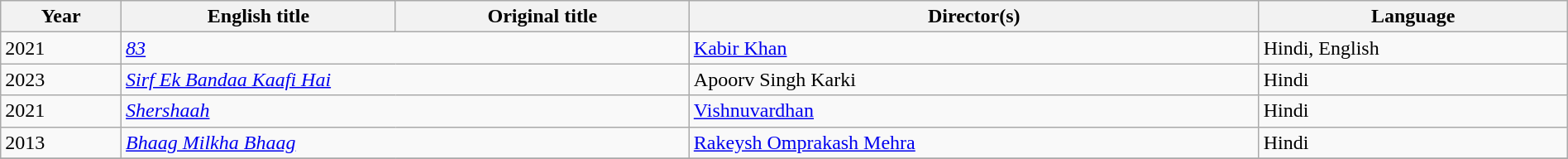<table class="sortable wikitable" style="width:100%; margin-bottom:4px" cellpadding="5">
<tr>
<th scope="col">Year</th>
<th scope="col">English title</th>
<th scope="col">Original title</th>
<th scope="col">Director(s)</th>
<th scope="col">Language</th>
</tr>
<tr>
<td>2021</td>
<td colspan=2><em><a href='#'>83</a></em></td>
<td><a href='#'>Kabir Khan</a></td>
<td>Hindi, English</td>
</tr>
<tr>
<td>2023</td>
<td colspan=2><em><a href='#'>Sirf Ek Bandaa Kaafi Hai</a></em></td>
<td>Apoorv Singh Karki</td>
<td>Hindi</td>
</tr>
<tr>
<td>2021</td>
<td colspan=2><em><a href='#'>Shershaah</a></em></td>
<td><a href='#'>Vishnuvardhan</a></td>
<td>Hindi</td>
</tr>
<tr>
<td>2013</td>
<td colspan=2><em><a href='#'>Bhaag Milkha Bhaag</a></em></td>
<td><a href='#'>Rakeysh Omprakash Mehra</a></td>
<td>Hindi</td>
</tr>
<tr>
</tr>
</table>
